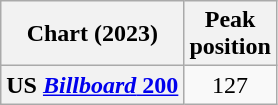<table class="wikitable plainrowheaders" style="text-align:center">
<tr>
<th scope="col">Chart (2023)</th>
<th scope="col">Peak<br>position</th>
</tr>
<tr>
<th scope="row">US <a href='#'><em>Billboard</em> 200</a></th>
<td>127</td>
</tr>
</table>
